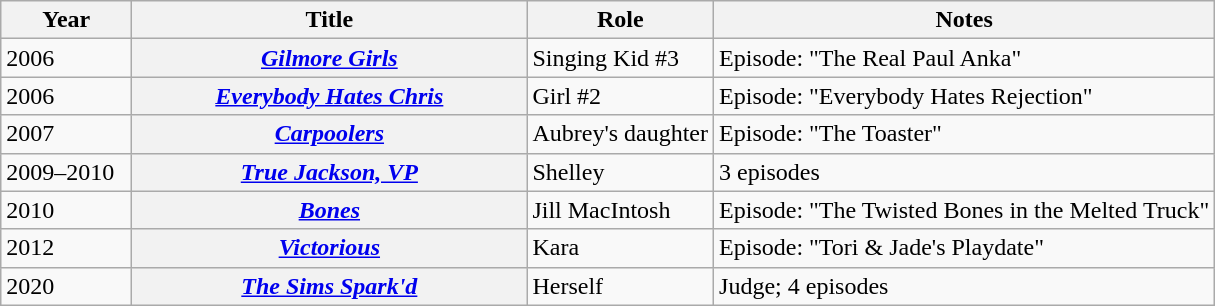<table class="wikitable sortable plainrowheaders">
<tr>
<th scope="col" style="width:5em">Year</th>
<th scope="col" style="width:16em">Title</th>
<th scope="col">Role</th>
<th scope="col" class="unsortable">Notes</th>
</tr>
<tr>
<td>2006</td>
<th scope="row"><em><a href='#'>Gilmore Girls</a></em></th>
<td>Singing Kid #3</td>
<td>Episode: "The Real Paul Anka"</td>
</tr>
<tr>
<td>2006</td>
<th scope="row"><em><a href='#'>Everybody Hates Chris</a></em></th>
<td>Girl #2</td>
<td>Episode: "Everybody Hates Rejection"</td>
</tr>
<tr>
<td>2007</td>
<th scope="row"><em><a href='#'>Carpoolers</a></em></th>
<td>Aubrey's daughter</td>
<td>Episode: "The Toaster"</td>
</tr>
<tr>
<td>2009–2010</td>
<th scope="row"><em><a href='#'>True Jackson, VP</a></em></th>
<td>Shelley</td>
<td>3 episodes</td>
</tr>
<tr>
<td>2010</td>
<th scope="row"><em><a href='#'>Bones</a></em></th>
<td>Jill MacIntosh</td>
<td>Episode: "The Twisted Bones in the Melted Truck"</td>
</tr>
<tr>
<td>2012</td>
<th scope="row"><em><a href='#'>Victorious</a></em></th>
<td>Kara</td>
<td>Episode: "Tori & Jade's Playdate"</td>
</tr>
<tr>
<td>2020</td>
<th scope="row"><em><a href='#'>The Sims Spark'd</a></em></th>
<td>Herself</td>
<td>Judge; 4 episodes</td>
</tr>
</table>
